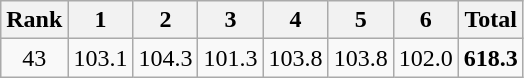<table class="wikitable" style="text-align:center">
<tr>
<th>Rank</th>
<th class="sortable">1</th>
<th class="sortable">2</th>
<th class="sortable">3</th>
<th class="sortable">4</th>
<th class="sortable">5</th>
<th class="sortable">6</th>
<th>Total</th>
</tr>
<tr>
<td>43</td>
<td>103.1</td>
<td>104.3</td>
<td>101.3</td>
<td>103.8</td>
<td>103.8</td>
<td>102.0</td>
<td><strong>618.3</strong></td>
</tr>
</table>
